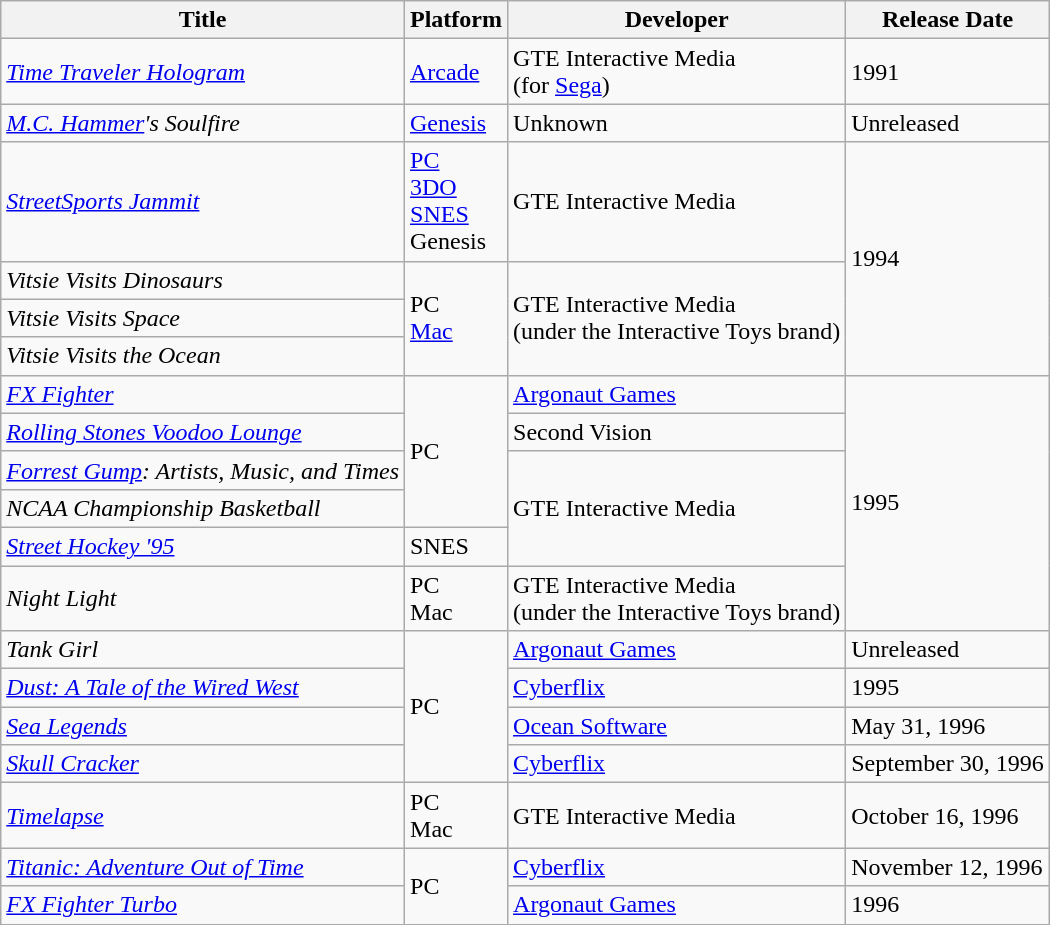<table class="wikitable">
<tr>
<th>Title</th>
<th>Platform</th>
<th>Developer</th>
<th>Release Date</th>
</tr>
<tr>
<td><em><a href='#'>Time Traveler Hologram</a></em></td>
<td><a href='#'>Arcade</a></td>
<td>GTE Interactive Media<br>(for <a href='#'>Sega</a>)</td>
<td>1991</td>
</tr>
<tr>
<td><em><a href='#'>M.C. Hammer</a>'s Soulfire</em></td>
<td><a href='#'>Genesis</a></td>
<td>Unknown</td>
<td>Unreleased</td>
</tr>
<tr>
<td><em><a href='#'>StreetSports Jammit</a></em></td>
<td><a href='#'>PC</a><br><a href='#'>3DO</a><br><a href='#'>SNES</a><br>Genesis</td>
<td>GTE Interactive Media</td>
<td rowspan="4">1994</td>
</tr>
<tr>
<td><em>Vitsie Visits Dinosaurs</em></td>
<td rowspan="3">PC<br><a href='#'>Mac</a></td>
<td rowspan="3">GTE Interactive Media<br>(under the Interactive Toys brand)</td>
</tr>
<tr>
<td><em>Vitsie Visits Space</em></td>
</tr>
<tr>
<td><em>Vitsie Visits the Ocean</em></td>
</tr>
<tr>
<td><em><a href='#'>FX Fighter</a></em></td>
<td rowspan="4">PC</td>
<td><a href='#'>Argonaut Games</a></td>
<td rowspan="6">1995</td>
</tr>
<tr>
<td><em><a href='#'>Rolling Stones Voodoo Lounge</a></em></td>
<td>Second Vision</td>
</tr>
<tr>
<td><em><a href='#'>Forrest Gump</a>: Artists, Music, and Times</em></td>
<td rowspan="3">GTE Interactive Media</td>
</tr>
<tr>
<td><em>NCAA Championship Basketball</em></td>
</tr>
<tr>
<td><em><a href='#'>Street Hockey '95</a></em></td>
<td>SNES</td>
</tr>
<tr>
<td><em>Night Light</em></td>
<td>PC<br>Mac</td>
<td>GTE Interactive Media<br>(under the Interactive Toys brand)</td>
</tr>
<tr>
<td><em>Tank Girl</em></td>
<td rowspan="4">PC</td>
<td><a href='#'>Argonaut Games</a></td>
<td>Unreleased</td>
</tr>
<tr>
<td><em><a href='#'>Dust: A Tale of the Wired West</a></em></td>
<td><a href='#'>Cyberflix</a></td>
<td>1995</td>
</tr>
<tr>
<td><em><a href='#'>Sea Legends</a></em></td>
<td><a href='#'>Ocean Software</a></td>
<td>May 31, 1996</td>
</tr>
<tr>
<td><em><a href='#'>Skull Cracker</a></em></td>
<td><a href='#'>Cyberflix</a></td>
<td>September 30, 1996</td>
</tr>
<tr>
<td><em><a href='#'>Timelapse</a></em></td>
<td>PC<br>Mac</td>
<td>GTE Interactive Media</td>
<td>October 16, 1996</td>
</tr>
<tr>
<td><em><a href='#'>Titanic: Adventure Out of Time</a></em></td>
<td rowspan="2">PC</td>
<td><a href='#'>Cyberflix</a></td>
<td>November 12, 1996</td>
</tr>
<tr>
<td><em><a href='#'>FX Fighter Turbo</a></em></td>
<td><a href='#'>Argonaut Games</a></td>
<td>1996</td>
</tr>
</table>
